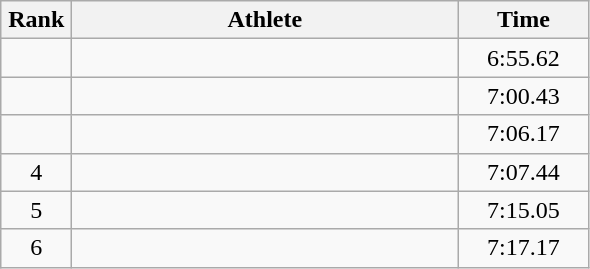<table class=wikitable style="text-align:center">
<tr>
<th width=40>Rank</th>
<th width=250>Athlete</th>
<th width=80>Time</th>
</tr>
<tr>
<td></td>
<td align=left></td>
<td>6:55.62</td>
</tr>
<tr>
<td></td>
<td align=left></td>
<td>7:00.43</td>
</tr>
<tr>
<td></td>
<td align=left></td>
<td>7:06.17</td>
</tr>
<tr>
<td>4</td>
<td align=left></td>
<td>7:07.44</td>
</tr>
<tr>
<td>5</td>
<td align=left></td>
<td>7:15.05</td>
</tr>
<tr>
<td>6</td>
<td align=left></td>
<td>7:17.17</td>
</tr>
</table>
